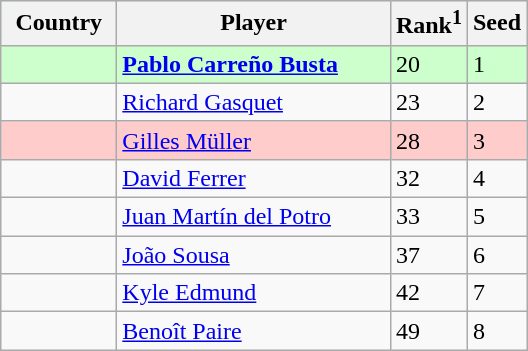<table class=wikitable>
<tr style="background:#cfc;">
<th width="70">Country</th>
<th width="175">Player</th>
<th>Rank<sup>1</sup></th>
<th>Seed</th>
</tr>
<tr style="background:#cfc;">
<td></td>
<td><strong><a href='#'>Pablo Carreño Busta</a></strong></td>
<td>20</td>
<td>1</td>
</tr>
<tr>
<td></td>
<td><a href='#'>Richard Gasquet</a></td>
<td>23</td>
<td>2</td>
</tr>
<tr style="background:#fcc;">
<td></td>
<td><a href='#'>Gilles Müller</a></td>
<td>28</td>
<td>3</td>
</tr>
<tr>
<td></td>
<td><a href='#'>David Ferrer</a></td>
<td>32</td>
<td>4</td>
</tr>
<tr>
<td></td>
<td><a href='#'>Juan Martín del Potro</a></td>
<td>33</td>
<td>5</td>
</tr>
<tr>
<td></td>
<td><a href='#'>João Sousa</a></td>
<td>37</td>
<td>6</td>
</tr>
<tr>
<td></td>
<td><a href='#'>Kyle Edmund</a></td>
<td>42</td>
<td>7</td>
</tr>
<tr>
<td></td>
<td><a href='#'>Benoît Paire</a></td>
<td>49</td>
<td>8</td>
</tr>
</table>
